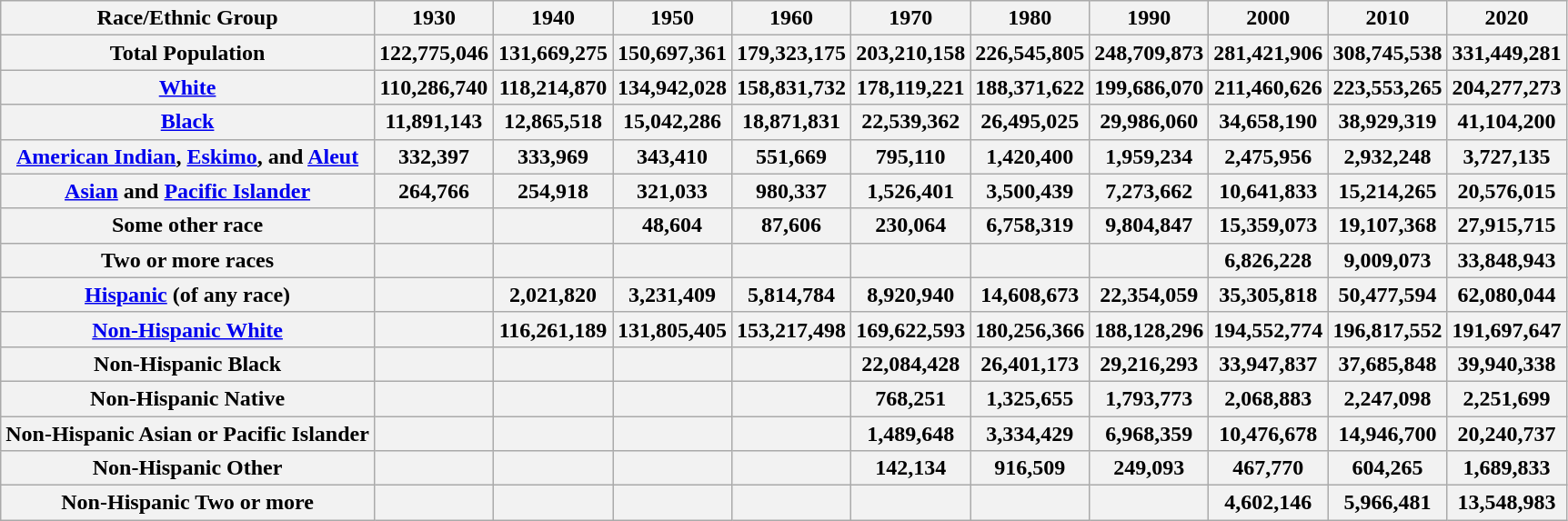<table class="wikitable sortable">
<tr>
<th>Race/Ethnic Group</th>
<th>1930</th>
<th>1940</th>
<th>1950</th>
<th>1960</th>
<th>1970</th>
<th>1980</th>
<th>1990</th>
<th>2000</th>
<th>2010</th>
<th>2020</th>
</tr>
<tr>
<th>Total Population</th>
<th>122,775,046</th>
<th>131,669,275</th>
<th>150,697,361</th>
<th>179,323,175</th>
<th>203,210,158</th>
<th>226,545,805</th>
<th>248,709,873</th>
<th>281,421,906</th>
<th>308,745,538</th>
<th>331,449,281</th>
</tr>
<tr>
<th><a href='#'>White</a></th>
<th>110,286,740</th>
<th>118,214,870</th>
<th>134,942,028</th>
<th>158,831,732</th>
<th>178,119,221</th>
<th>188,371,622</th>
<th>199,686,070</th>
<th>211,460,626</th>
<th>223,553,265</th>
<th>204,277,273</th>
</tr>
<tr>
<th><a href='#'>Black</a></th>
<th>11,891,143</th>
<th>12,865,518</th>
<th>15,042,286</th>
<th>18,871,831</th>
<th>22,539,362</th>
<th>26,495,025</th>
<th>29,986,060</th>
<th>34,658,190</th>
<th>38,929,319</th>
<th>41,104,200</th>
</tr>
<tr>
<th><a href='#'>American Indian</a>, <a href='#'>Eskimo</a>, and <a href='#'>Aleut</a></th>
<th>332,397</th>
<th>333,969</th>
<th>343,410</th>
<th>551,669</th>
<th>795,110</th>
<th>1,420,400</th>
<th>1,959,234</th>
<th>2,475,956</th>
<th>2,932,248</th>
<th>3,727,135</th>
</tr>
<tr>
<th><a href='#'>Asian</a> and <a href='#'>Pacific Islander</a></th>
<th>264,766</th>
<th>254,918</th>
<th>321,033</th>
<th>980,337</th>
<th>1,526,401</th>
<th>3,500,439</th>
<th>7,273,662</th>
<th>10,641,833</th>
<th>15,214,265</th>
<th>20,576,015</th>
</tr>
<tr>
<th>Some other race</th>
<th></th>
<th></th>
<th>48,604</th>
<th>87,606</th>
<th>230,064</th>
<th>6,758,319</th>
<th>9,804,847</th>
<th>15,359,073</th>
<th>19,107,368</th>
<th>27,915,715</th>
</tr>
<tr>
<th>Two or more races</th>
<th></th>
<th></th>
<th></th>
<th></th>
<th></th>
<th></th>
<th></th>
<th>6,826,228</th>
<th>9,009,073</th>
<th>33,848,943</th>
</tr>
<tr>
<th><a href='#'>Hispanic</a> (of any race)</th>
<th></th>
<th>2,021,820</th>
<th>3,231,409</th>
<th>5,814,784</th>
<th>8,920,940</th>
<th>14,608,673</th>
<th>22,354,059</th>
<th>35,305,818</th>
<th>50,477,594</th>
<th>62,080,044</th>
</tr>
<tr>
<th><a href='#'>Non-Hispanic White</a></th>
<th></th>
<th>116,261,189</th>
<th>131,805,405</th>
<th>153,217,498</th>
<th>169,622,593</th>
<th>180,256,366</th>
<th>188,128,296</th>
<th>194,552,774</th>
<th>196,817,552</th>
<th>191,697,647</th>
</tr>
<tr>
<th>Non-Hispanic  Black</th>
<th></th>
<th></th>
<th></th>
<th></th>
<th>22,084,428</th>
<th>26,401,173</th>
<th>29,216,293</th>
<th>33,947,837</th>
<th>37,685,848</th>
<th>39,940,338</th>
</tr>
<tr>
<th>Non-Hispanic  Native</th>
<th></th>
<th></th>
<th></th>
<th></th>
<th>768,251</th>
<th>1,325,655</th>
<th>1,793,773</th>
<th>2,068,883</th>
<th>2,247,098</th>
<th>2,251,699</th>
</tr>
<tr>
<th>Non-Hispanic  Asian or Pacific Islander</th>
<th></th>
<th></th>
<th></th>
<th></th>
<th>1,489,648</th>
<th>3,334,429</th>
<th>6,968,359</th>
<th>10,476,678</th>
<th>14,946,700</th>
<th>20,240,737</th>
</tr>
<tr>
<th>Non-Hispanic  Other</th>
<th></th>
<th></th>
<th></th>
<th></th>
<th>142,134</th>
<th>916,509</th>
<th>249,093</th>
<th>467,770</th>
<th>604,265</th>
<th>1,689,833</th>
</tr>
<tr>
<th>Non-Hispanic  Two or more</th>
<th></th>
<th></th>
<th></th>
<th></th>
<th></th>
<th></th>
<th></th>
<th>4,602,146</th>
<th>5,966,481</th>
<th>13,548,983</th>
</tr>
</table>
